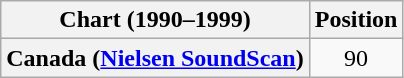<table class="wikitable plainrowheaders" style="text-align:center">
<tr>
<th>Chart (1990–1999)</th>
<th>Position</th>
</tr>
<tr>
<th scope="row">Canada (<a href='#'>Nielsen SoundScan</a>)</th>
<td>90</td>
</tr>
</table>
